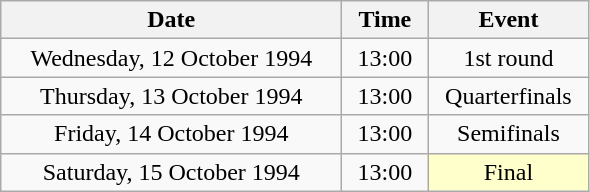<table class = "wikitable" style="text-align:center;">
<tr>
<th width=220>Date</th>
<th width=50>Time</th>
<th width=100>Event</th>
</tr>
<tr>
<td>Wednesday, 12 October 1994</td>
<td>13:00</td>
<td>1st round</td>
</tr>
<tr>
<td>Thursday, 13 October 1994</td>
<td>13:00</td>
<td>Quarterfinals</td>
</tr>
<tr>
<td>Friday, 14 October 1994</td>
<td>13:00</td>
<td>Semifinals</td>
</tr>
<tr>
<td>Saturday, 15 October 1994</td>
<td>13:00</td>
<td bgcolor=ffffcc>Final</td>
</tr>
</table>
